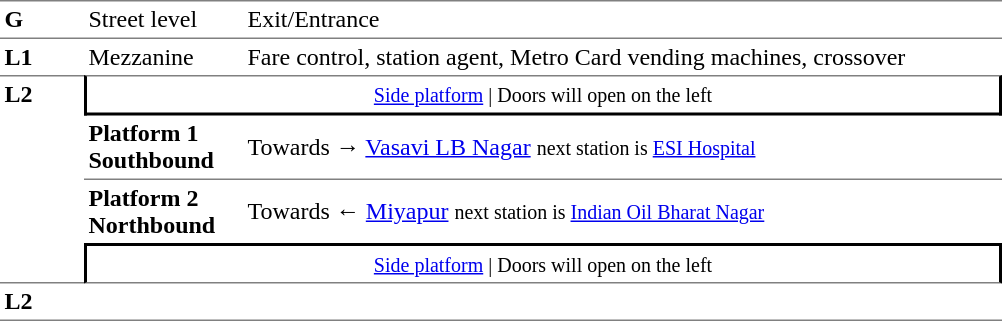<table table border=0 cellspacing=0 cellpadding=3>
<tr>
<td style="border-bottom:solid 1px gray;border-top:solid 1px gray;" width=50 valign=top><strong>G</strong></td>
<td style="border-top:solid 1px gray;border-bottom:solid 1px gray;" width=100 valign=top>Street level</td>
<td style="border-top:solid 1px gray;border-bottom:solid 1px gray;" width=500 valign=top>Exit/Entrance</td>
</tr>
<tr>
<td valign=top><strong>L1</strong></td>
<td valign=top>Mezzanine</td>
<td valign=top>Fare control, station agent, Metro Card vending machines, crossover<br></td>
</tr>
<tr>
<td style="border-top:solid 1px gray;border-bottom:solid 1px gray;" width=50 rowspan=4 valign=top><strong>L2</strong></td>
<td style="border-top:solid 1px gray;border-right:solid 2px black;border-left:solid 2px black;border-bottom:solid 2px black;text-align:center;" colspan=2><small><a href='#'>Side platform</a> | Doors will open on the left </small></td>
</tr>
<tr>
<td style="border-bottom:solid 1px gray;" width=100><span><strong>Platform 1</strong><br><strong>Southbound</strong></span></td>
<td style="border-bottom:solid 1px gray;" width=500>Towards → <a href='#'>Vasavi LB Nagar</a> <small> next station is <a href='#'>ESI Hospital</a> </small></td>
</tr>
<tr>
<td><span><strong>Platform 2</strong><br><strong>Northbound</strong></span></td>
<td>Towards ← <a href='#'>Miyapur</a> <small>next station is <a href='#'>Indian Oil Bharat Nagar</a></small></td>
</tr>
<tr>
<td style="border-top:solid 2px black;border-right:solid 2px black;border-left:solid 2px black;border-bottom:solid 1px gray;" colspan=2  align=center><small><a href='#'>Side platform</a> | Doors will open on the left </small></td>
</tr>
<tr>
<td style="border-bottom:solid 1px gray;" width=50 rowspan=2 valign=top><strong>L2</strong></td>
<td style="border-bottom:solid 1px gray;" width=100></td>
<td style="border-bottom:solid 1px gray;" width=500></td>
</tr>
<tr>
</tr>
</table>
